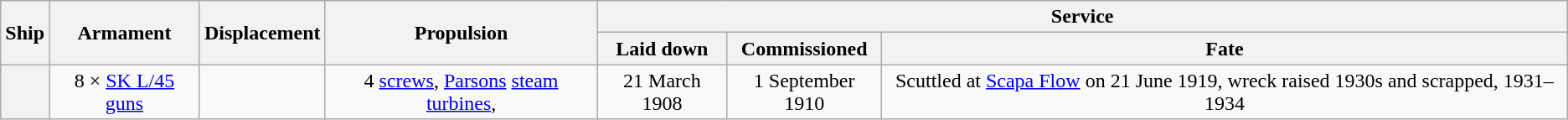<table class="wikitable plainrowheaders" style="text-align: center">
<tr valign="center">
<th scope="col" rowspan="2">Ship</th>
<th scope="col" rowspan="2">Armament</th>
<th scope="col" rowspan="2">Displacement</th>
<th scope="col" rowspan="2">Propulsion</th>
<th scope="col" colspan="3">Service</th>
</tr>
<tr valign="center">
<th scope="col">Laid down</th>
<th scope="col">Commissioned</th>
<th scope="col">Fate</th>
</tr>
<tr valign="center">
<th scope="row"></th>
<td>8 × <a href='#'> SK L/45 guns</a></td>
<td></td>
<td>4 <a href='#'>screws</a>, <a href='#'>Parsons</a> <a href='#'>steam turbines</a>, </td>
<td>21 March 1908</td>
<td>1 September 1910</td>
<td>Scuttled at <a href='#'>Scapa Flow</a> on 21 June 1919, wreck raised 1930s and scrapped, 1931–1934</td>
</tr>
</table>
